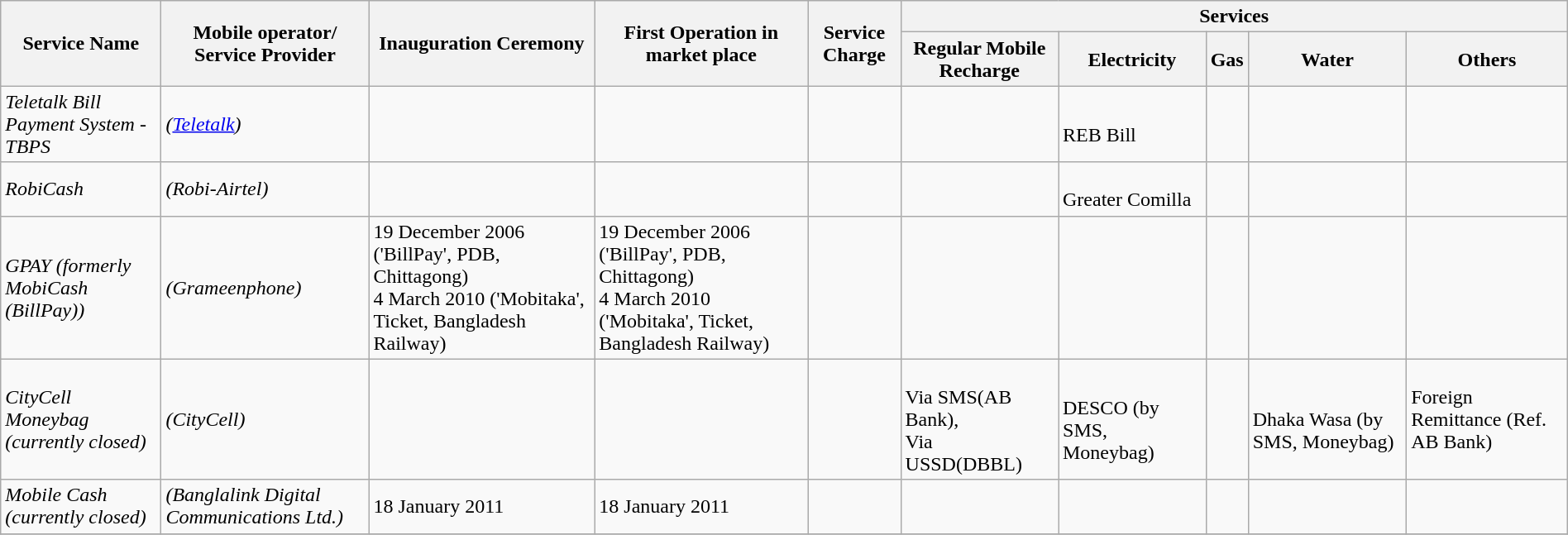<table class="wikitable sortable" style="width: 100%;">
<tr>
<th rowspan="2">Service Name</th>
<th rowspan="2">Mobile operator/ Service Provider</th>
<th rowspan="2">Inauguration Ceremony</th>
<th rowspan="2">First Operation in market place</th>
<th rowspan="2">Service Charge</th>
<th colspan="5">Services</th>
</tr>
<tr>
<th>Regular Mobile Recharge</th>
<th>Electricity</th>
<th>Gas</th>
<th>Water</th>
<th>Others</th>
</tr>
<tr>
<td><em>Teletalk Bill Payment System - TBPS </em></td>
<td><em>(<a href='#'>Teletalk</a>)</em></td>
<td></td>
<td></td>
<td></td>
<td></td>
<td><br> REB Bill</td>
<td></td>
<td></td>
<td></td>
</tr>
<tr>
<td><em>RobiCash</em></td>
<td><em>(Robi-Airtel)</em></td>
<td></td>
<td></td>
<td></td>
<td></td>
<td><br> Greater Comilla</td>
<td></td>
<td></td>
<td></td>
</tr>
<tr>
<td><em>GPAY (formerly MobiCash (BillPay))</em></td>
<td><em>(Grameenphone)</em></td>
<td>19 December 2006 ('BillPay', PDB, Chittagong)<br>4 March 2010 ('Mobitaka', Ticket, Bangladesh Railway)</td>
<td>19 December 2006 ('BillPay', PDB, Chittagong)<br>4 March 2010 ('Mobitaka', Ticket, Bangladesh Railway)</td>
<td></td>
<td></td>
<td></td>
<td></td>
<td></td>
<td></td>
</tr>
<tr>
<td><em>CityCell Moneybag (currently closed)</em></td>
<td><em>(CityCell)</em></td>
<td></td>
<td></td>
<td></td>
<td><br> Via SMS(AB Bank),<br>Via USSD(DBBL)</td>
<td><br> DESCO (by SMS, Moneybag)</td>
<td></td>
<td><br>Dhaka Wasa (by SMS, Moneybag)</td>
<td>Foreign Remittance (Ref. AB Bank)</td>
</tr>
<tr>
<td><em>Mobile Cash (currently closed)</em></td>
<td><em> (Banglalink Digital Communications Ltd.)</em></td>
<td>18 January 2011</td>
<td>18 January 2011</td>
<td></td>
<td></td>
<td></td>
<td></td>
<td></td>
<td></td>
</tr>
<tr>
</tr>
</table>
